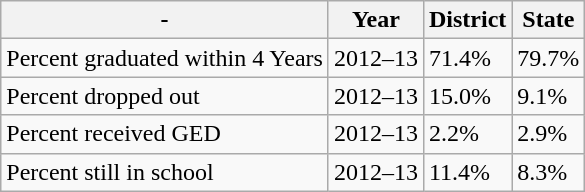<table class="wikitable sortable">
<tr>
<th>-</th>
<th>Year</th>
<th>District</th>
<th>State</th>
</tr>
<tr>
<td>Percent graduated within 4 Years</td>
<td>2012–13</td>
<td>71.4%</td>
<td>79.7%</td>
</tr>
<tr>
<td>Percent dropped out</td>
<td>2012–13</td>
<td>15.0%</td>
<td>9.1%</td>
</tr>
<tr>
<td>Percent received GED</td>
<td>2012–13</td>
<td>2.2%</td>
<td>2.9%</td>
</tr>
<tr>
<td>Percent still in school</td>
<td>2012–13</td>
<td>11.4%</td>
<td>8.3%</td>
</tr>
</table>
